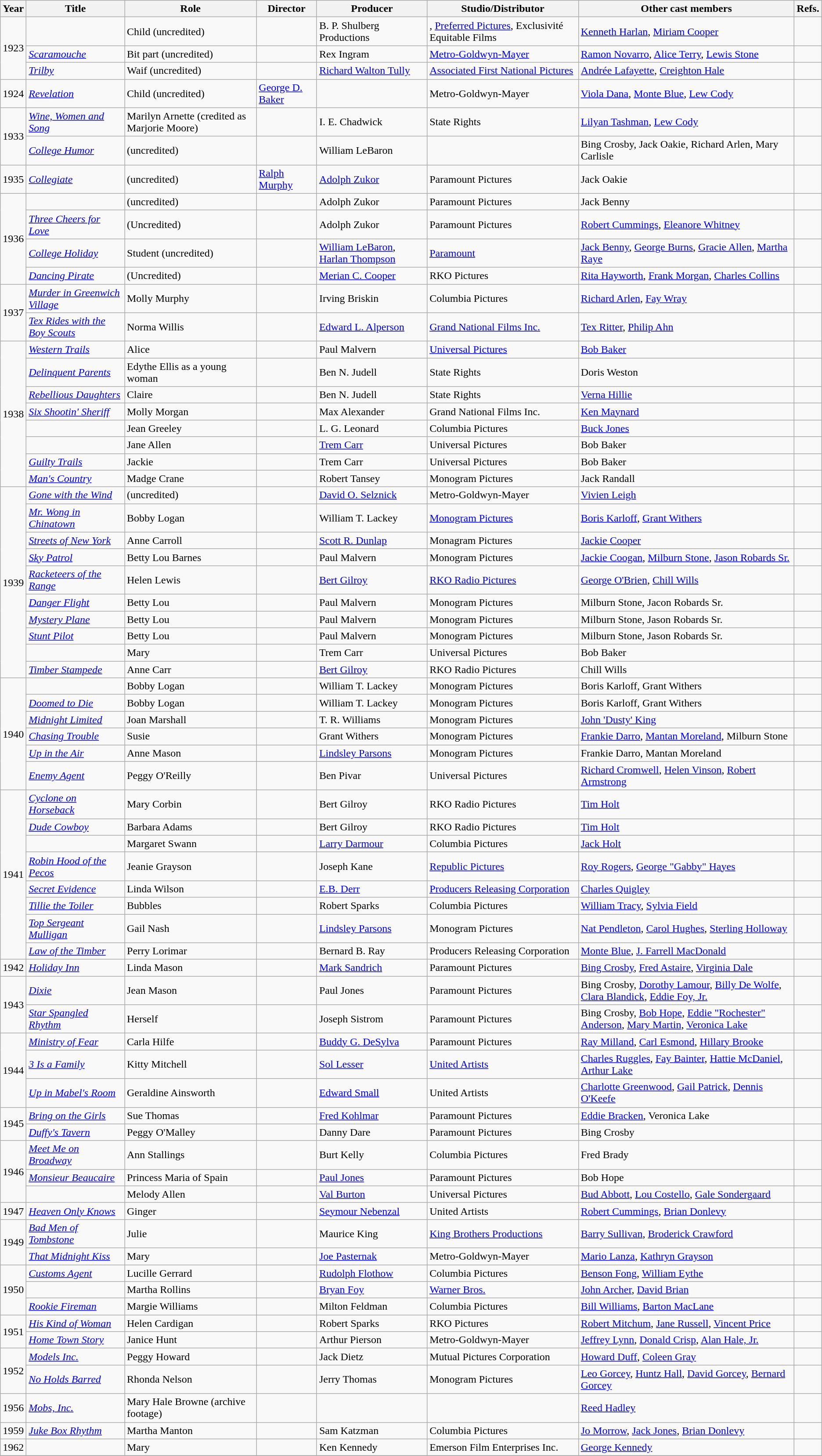<table class="wikitable sortable">
<tr>
<th scope="col">Year</th>
<th scope="col">Title</th>
<th scope="col" class="unsortable">Role</th>
<th scope="col">Director</th>
<th scope="col">Producer</th>
<th scope="col">Studio/Distributor</th>
<th scope="col" class="unsortable">Other cast members</th>
<th scope="col" class="unsortable">Refs.</th>
</tr>
<tr>
<td scope="row" rowspan=3>1923</td>
<td></td>
<td>Child (uncredited)</td>
<td></td>
<td>B. P. Shulberg Productions</td>
<td>, <a href='#'>Preferred Pictures</a>, Exclusivité Equitable Films</td>
<td><a href='#'>Kenneth Harlan</a>, <a href='#'>Miriam Cooper</a></td>
<td></td>
</tr>
<tr>
<td><em><a href='#'>Scaramouche</a></em></td>
<td>Bit part (uncredited)</td>
<td></td>
<td>Rex Ingram</td>
<td><a href='#'>Metro-Goldwyn-Mayer</a></td>
<td><a href='#'>Ramon Novarro</a>, <a href='#'>Alice Terry</a>, <a href='#'>Lewis Stone</a></td>
<td></td>
</tr>
<tr>
<td><em><a href='#'>Trilby</a></em></td>
<td>Waif (uncredited)</td>
<td></td>
<td><a href='#'>Richard Walton Tully</a></td>
<td><a href='#'>Associated First National Pictures</a></td>
<td><a href='#'>Andrée Lafayette</a>, <a href='#'>Creighton Hale</a></td>
<td></td>
</tr>
<tr>
<td scope="row">1924</td>
<td><em><a href='#'>Revelation</a></em></td>
<td>Child (uncredited)</td>
<td><a href='#'>George D. Baker</a></td>
<td></td>
<td>Metro-Goldwyn-Mayer</td>
<td><a href='#'>Viola Dana</a>, <a href='#'>Monte Blue</a>, <a href='#'>Lew Cody</a></td>
<td></td>
</tr>
<tr>
<td scope="row" rowspan=2>1933</td>
<td><em><a href='#'>Wine, Women and Song</a></em></td>
<td>Marilyn Arnette (credited as Marjorie Moore)</td>
<td></td>
<td>I. E. Chadwick</td>
<td>State Rights</td>
<td><a href='#'>Lilyan Tashman</a>, <a href='#'>Lew Cody</a></td>
<td></td>
</tr>
<tr>
<td><em><a href='#'>College Humor</a></em></td>
<td>(uncredited)</td>
<td></td>
<td>William LeBaron</td>
<td></td>
<td>Bing Crosby, Jack Oakie, Richard Arlen, Mary Carlisle</td>
<td></td>
</tr>
<tr>
<td scope="row">1935</td>
<td><em><a href='#'>Collegiate</a></em></td>
<td>(uncredited)</td>
<td><a href='#'>Ralph Murphy</a></td>
<td><a href='#'>Adolph Zukor</a></td>
<td>Paramount Pictures</td>
<td>Jack Oakie</td>
<td></td>
</tr>
<tr>
<td scope="row" rowspan=4>1936</td>
<td></td>
<td>(uncredited)</td>
<td></td>
<td>Adolph Zukor</td>
<td>Paramount Pictures</td>
<td>Jack Benny</td>
<td></td>
</tr>
<tr>
<td><em><a href='#'>Three Cheers for Love</a></em></td>
<td>(Uncredited)</td>
<td></td>
<td>Adolph Zukor</td>
<td>Paramount Pictures</td>
<td><a href='#'>Robert Cummings</a>, <a href='#'>Eleanore Whitney</a></td>
<td></td>
</tr>
<tr>
<td><em><a href='#'>College Holiday</a></em></td>
<td>Student (uncredited)</td>
<td></td>
<td><a href='#'>William LeBaron</a>, <a href='#'>Harlan Thompson</a></td>
<td><a href='#'>Paramount</a></td>
<td><a href='#'>Jack Benny</a>, <a href='#'>George Burns</a>, <a href='#'>Gracie Allen</a>, <a href='#'>Martha Raye</a></td>
<td></td>
</tr>
<tr>
<td><em><a href='#'>Dancing Pirate</a></em></td>
<td>(Uncredited)</td>
<td></td>
<td><a href='#'>Merian C. Cooper</a></td>
<td>RKO Pictures</td>
<td><a href='#'>Rita Hayworth</a>, <a href='#'>Frank Morgan</a>, <a href='#'>Charles Collins</a></td>
<td></td>
</tr>
<tr>
<td scope="row" rowspan=2>1937</td>
<td><em><a href='#'>Murder in Greenwich Village</a></em></td>
<td>Molly Murphy</td>
<td></td>
<td>Irving Briskin</td>
<td>Columbia Pictures</td>
<td><a href='#'>Richard Arlen</a>, <a href='#'>Fay Wray</a></td>
<td></td>
</tr>
<tr>
<td><em><a href='#'>Tex Rides with the Boy Scouts</a></em></td>
<td>Norma Willis</td>
<td></td>
<td><a href='#'>Edward L. Alperson</a></td>
<td><a href='#'>Grand National Films Inc.</a></td>
<td><a href='#'>Tex Ritter</a>, <a href='#'>Philip Ahn</a></td>
<td></td>
</tr>
<tr>
<td scope="row" rowspan=8>1938</td>
<td><em><a href='#'>Western Trails</a></em></td>
<td>Alice</td>
<td></td>
<td>Paul Malvern</td>
<td><a href='#'>Universal Pictures</a></td>
<td><a href='#'>Bob Baker</a></td>
<td></td>
</tr>
<tr>
<td><em><a href='#'>Delinquent Parents</a></em></td>
<td>Edythe Ellis as a young woman</td>
<td></td>
<td>Ben N. Judell</td>
<td>State Rights</td>
<td>Doris Weston</td>
<td></td>
</tr>
<tr>
<td><em><a href='#'>Rebellious Daughters</a></em></td>
<td>Claire</td>
<td></td>
<td>Ben N. Judell</td>
<td>State Rights</td>
<td><a href='#'>Verna Hillie</a></td>
<td></td>
</tr>
<tr>
<td><em><a href='#'>Six Shootin' Sheriff</a></em></td>
<td>Molly Morgan</td>
<td></td>
<td>Max Alexander</td>
<td>Grand National Films Inc.</td>
<td><a href='#'>Ken Maynard</a></td>
<td></td>
</tr>
<tr>
<td></td>
<td>Jean Greeley</td>
<td></td>
<td>L. G. Leonard</td>
<td>Columbia Pictures</td>
<td><a href='#'>Buck Jones</a></td>
<td></td>
</tr>
<tr>
<td></td>
<td>Jane Allen</td>
<td></td>
<td><a href='#'>Trem Carr</a></td>
<td>Universal Pictures</td>
<td>Bob Baker</td>
<td></td>
</tr>
<tr>
<td><em><a href='#'>Guilty Trails</a></em></td>
<td>Jackie</td>
<td></td>
<td>Trem Carr</td>
<td>Universal Pictures</td>
<td>Bob Baker</td>
<td></td>
</tr>
<tr>
<td><em><a href='#'>Man's Country</a></em></td>
<td>Madge Crane</td>
<td></td>
<td>Robert Tansey</td>
<td>Monogram Pictures</td>
<td>Jack Randall</td>
<td></td>
</tr>
<tr>
<td scope="row" rowspan=10>1939</td>
<td><em><a href='#'>Gone with the Wind</a></em></td>
<td>(uncredited)</td>
<td></td>
<td><a href='#'>David O. Selznick</a></td>
<td>Metro-Goldwyn-Mayer</td>
<td><a href='#'>Vivien Leigh</a></td>
<td></td>
</tr>
<tr>
<td><em><a href='#'>Mr. Wong in Chinatown</a></em></td>
<td>Bobby Logan</td>
<td></td>
<td>William T. Lackey</td>
<td><a href='#'>Monogram Pictures</a></td>
<td><a href='#'>Boris Karloff</a>, <a href='#'>Grant Withers</a></td>
<td></td>
</tr>
<tr>
<td><em><a href='#'>Streets of New York</a></em></td>
<td>Anne Carroll</td>
<td></td>
<td><a href='#'>Scott R. Dunlap</a></td>
<td>Monagram Pictures</td>
<td><a href='#'>Jackie Cooper</a></td>
<td></td>
</tr>
<tr>
<td><em><a href='#'>Sky Patrol</a></em></td>
<td>Betty Lou Barnes</td>
<td></td>
<td>Paul Malvern</td>
<td>Monogram Pictures</td>
<td><a href='#'>Jackie Coogan</a>, <a href='#'>Milburn Stone</a>, <a href='#'>Jason Robards Sr.</a></td>
<td></td>
</tr>
<tr>
<td><em><a href='#'>Racketeers of the Range</a></em></td>
<td>Helen Lewis</td>
<td></td>
<td><a href='#'>Bert Gilroy</a></td>
<td><a href='#'>RKO Radio Pictures</a></td>
<td><a href='#'>George O'Brien</a>, <a href='#'>Chill Wills</a></td>
<td></td>
</tr>
<tr>
<td><em><a href='#'>Danger Flight</a></em></td>
<td>Betty Lou</td>
<td></td>
<td>Paul Malvern</td>
<td>Monogram Pictures</td>
<td>Milburn Stone, Jacon Robards Sr.</td>
<td></td>
</tr>
<tr>
<td><em><a href='#'>Mystery Plane</a></em></td>
<td>Betty Lou</td>
<td></td>
<td>Paul Malvern</td>
<td>Monogram Pictures</td>
<td>Milburn Stone, Jason Robards Sr.</td>
<td></td>
</tr>
<tr>
<td><em><a href='#'>Stunt Pilot</a></em></td>
<td>Betty Lou</td>
<td></td>
<td>Paul Malvern</td>
<td>Monogram Pictures</td>
<td>Milburn Stone, Jason Robards Sr.</td>
<td></td>
</tr>
<tr>
<td></td>
<td>Mary</td>
<td></td>
<td>Trem Carr</td>
<td>Universal Pictures</td>
<td>Bob Baker</td>
<td></td>
</tr>
<tr>
<td><em><a href='#'>Timber Stampede</a></em></td>
<td>Anne Carr</td>
<td></td>
<td><a href='#'>Bert Gilroy</a></td>
<td>RKO Radio Pictures</td>
<td>Chill Wills</td>
<td></td>
</tr>
<tr>
<td scope="row" rowspan=6>1940</td>
<td></td>
<td>Bobby Logan</td>
<td></td>
<td>William T. Lackey</td>
<td>Monogram Pictures</td>
<td>Boris Karloff, Grant Withers</td>
<td></td>
</tr>
<tr>
<td><em><a href='#'>Doomed to Die</a></em></td>
<td>Bobby Logan</td>
<td></td>
<td>William T. Lackey</td>
<td>Monogram Pictures</td>
<td>Boris Karloff, Grant Withers</td>
<td></td>
</tr>
<tr>
<td><em><a href='#'>Midnight Limited</a></em></td>
<td>Joan Marshall</td>
<td></td>
<td>T. R. Williams</td>
<td>Monogram Pictures</td>
<td><a href='#'>John 'Dusty' King</a></td>
<td></td>
</tr>
<tr>
<td><em><a href='#'>Chasing Trouble</a></em></td>
<td>Susie</td>
<td></td>
<td>Grant Withers</td>
<td>Monogram Pictures</td>
<td><a href='#'>Frankie Darro</a>, <a href='#'>Mantan Moreland</a>, Milburn Stone</td>
<td></td>
</tr>
<tr>
<td><em><a href='#'>Up in the Air</a></em></td>
<td>Anne Mason</td>
<td></td>
<td><a href='#'>Lindsley Parsons</a></td>
<td>Monogram Pictures</td>
<td>Frankie Darro, Mantan Moreland</td>
<td></td>
</tr>
<tr>
<td><em><a href='#'>Enemy Agent</a></em></td>
<td>Peggy O'Reilly</td>
<td></td>
<td>Ben Pivar</td>
<td>Universal Pictures</td>
<td><a href='#'>Richard Cromwell</a>, <a href='#'>Helen Vinson</a>, <a href='#'>Robert Armstrong</a></td>
<td></td>
</tr>
<tr>
<td scope="row" rowspan=8>1941</td>
<td><em><a href='#'>Cyclone on Horseback</a></em></td>
<td>Mary Corbin</td>
<td></td>
<td>Bert Gilroy</td>
<td>RKO Radio Pictures</td>
<td><a href='#'>Tim Holt</a></td>
<td></td>
</tr>
<tr>
<td><em><a href='#'>Dude Cowboy</a></em></td>
<td>Barbara Adams</td>
<td></td>
<td>Bert Gilroy</td>
<td>RKO Radio Pictures</td>
<td><a href='#'>Tim Holt</a></td>
<td></td>
</tr>
<tr>
<td></td>
<td>Margaret Swann</td>
<td></td>
<td><a href='#'>Larry Darmour</a></td>
<td>Columbia Pictures</td>
<td><a href='#'>Jack Holt</a></td>
<td></td>
</tr>
<tr>
<td><em><a href='#'>Robin Hood of the Pecos</a></em></td>
<td>Jeanie Grayson</td>
<td></td>
<td>Joseph Kane</td>
<td><a href='#'>Republic Pictures</a></td>
<td><a href='#'>Roy Rogers</a>, <a href='#'>George "Gabby" Hayes</a></td>
<td></td>
</tr>
<tr>
<td><em><a href='#'>Secret Evidence</a></em></td>
<td>Linda Wilson</td>
<td></td>
<td><a href='#'>E.B. Derr</a></td>
<td><a href='#'>Producers Releasing Corporation</a></td>
<td><a href='#'>Charles Quigley</a></td>
<td></td>
</tr>
<tr>
<td><em><a href='#'>Tillie the Toiler</a></em></td>
<td>Bubbles</td>
<td></td>
<td>Robert Sparks</td>
<td>Columbia Pictures</td>
<td><a href='#'>William Tracy</a>, <a href='#'>Sylvia Field</a></td>
<td></td>
</tr>
<tr>
<td><em><a href='#'>Top Sergeant Mulligan</a></em></td>
<td>Gail Nash</td>
<td></td>
<td><a href='#'>Lindsley Parsons</a></td>
<td>Monogram Pictures</td>
<td><a href='#'>Nat Pendleton</a>, <a href='#'>Carol Hughes</a>, <a href='#'>Sterling Holloway</a></td>
<td></td>
</tr>
<tr>
<td><em><a href='#'>Law of the Timber</a></em></td>
<td>Perry Lorimar</td>
<td></td>
<td>Bernard B. Ray</td>
<td>Producers Releasing Corporation</td>
<td><a href='#'>Monte Blue</a>, <a href='#'>J. Farrell MacDonald</a></td>
<td></td>
</tr>
<tr>
<td scope="row">1942</td>
<td><em><a href='#'>Holiday Inn</a></em></td>
<td>Linda Mason</td>
<td></td>
<td><a href='#'>Mark Sandrich</a></td>
<td>Paramount Pictures</td>
<td><a href='#'>Bing Crosby</a>, <a href='#'>Fred Astaire</a>, <a href='#'>Virginia Dale</a></td>
<td></td>
</tr>
<tr>
<td scope="row" rowspan=2>1943</td>
<td><em><a href='#'>Dixie</a></em></td>
<td>Jean Mason</td>
<td></td>
<td>Paul Jones</td>
<td>Paramount Pictures</td>
<td>Bing Crosby, <a href='#'>Dorothy Lamour</a>, <a href='#'>Billy De Wolfe</a>, <a href='#'>Clara Blandick</a>, <a href='#'>Eddie Foy, Jr.</a></td>
<td></td>
</tr>
<tr>
<td><em><a href='#'>Star Spangled Rhythm</a></em></td>
<td>Herself</td>
<td></td>
<td>Joseph Sistrom</td>
<td>Paramount Pictures</td>
<td>Bing Crosby, <a href='#'>Bob Hope</a>, <a href='#'>Eddie "Rochester" Anderson</a>, <a href='#'>Mary Martin</a>, <a href='#'>Veronica Lake</a></td>
<td></td>
</tr>
<tr>
<td scope="row" rowspan=3>1944</td>
<td><em><a href='#'>Ministry of Fear</a></em></td>
<td>Carla Hilfe</td>
<td></td>
<td><a href='#'>Buddy G. DeSylva</a></td>
<td>Paramount Pictures</td>
<td><a href='#'>Ray Milland</a>, <a href='#'>Carl Esmond</a>, <a href='#'>Hillary Brooke</a></td>
<td></td>
</tr>
<tr>
<td><em><a href='#'>3 Is a Family</a></em></td>
<td>Kitty Mitchell</td>
<td></td>
<td><a href='#'>Sol Lesser</a></td>
<td><a href='#'>United Artists</a></td>
<td><a href='#'>Charles Ruggles</a>, <a href='#'>Fay Bainter</a>, <a href='#'>Hattie McDaniel</a>, <a href='#'>Arthur Lake</a></td>
<td></td>
</tr>
<tr>
<td><em><a href='#'>Up in Mabel's Room</a></em></td>
<td>Geraldine Ainsworth</td>
<td></td>
<td><a href='#'>Edward Small</a></td>
<td>United Artists</td>
<td><a href='#'>Charlotte Greenwood</a>, <a href='#'>Gail Patrick</a>, <a href='#'>Dennis O'Keefe</a></td>
<td></td>
</tr>
<tr>
<td scope="row" rowspan=2>1945</td>
<td><em><a href='#'>Bring on the Girls</a></em></td>
<td>Sue Thomas</td>
<td></td>
<td><a href='#'>Fred Kohlmar</a></td>
<td>Paramount Pictures</td>
<td><a href='#'>Eddie Bracken</a>, Veronica Lake</td>
<td></td>
</tr>
<tr>
<td><em><a href='#'>Duffy's Tavern</a></em></td>
<td>Peggy O'Malley</td>
<td></td>
<td>Danny Dare</td>
<td>Paramount Pictures</td>
<td>Bing Crosby</td>
<td></td>
</tr>
<tr>
<td scope="row" rowspan=3>1946</td>
<td><em><a href='#'>Meet Me on Broadway</a></em></td>
<td>Ann Stallings</td>
<td></td>
<td>Burt Kelly</td>
<td>Columbia Pictures</td>
<td>Fred Brady</td>
<td></td>
</tr>
<tr>
<td><em><a href='#'>Monsieur Beaucaire</a></em></td>
<td>Princess Maria of Spain</td>
<td></td>
<td><a href='#'>Paul Jones</a></td>
<td>Paramount Pictures</td>
<td>Bob Hope</td>
<td></td>
</tr>
<tr>
<td></td>
<td>Melody Allen</td>
<td></td>
<td><a href='#'>Val Burton</a></td>
<td>Universal Pictures</td>
<td><a href='#'>Bud Abbott</a>, <a href='#'>Lou Costello</a>, <a href='#'>Gale Sondergaard</a></td>
<td></td>
</tr>
<tr>
<td scope="row">1947</td>
<td><em><a href='#'>Heaven Only Knows</a></em></td>
<td>Ginger</td>
<td></td>
<td><a href='#'>Seymour Nebenzal</a></td>
<td>United Artists</td>
<td><a href='#'>Robert Cummings</a>, <a href='#'>Brian Donlevy</a></td>
<td></td>
</tr>
<tr>
<td scope="row" rowspan=2>1949</td>
<td><em><a href='#'>Bad Men of Tombstone</a></em></td>
<td>Julie</td>
<td></td>
<td>Maurice King</td>
<td><a href='#'>King Brothers Productions</a></td>
<td><a href='#'>Barry Sullivan</a>, <a href='#'>Broderick Crawford</a></td>
<td></td>
</tr>
<tr>
<td><em><a href='#'>That Midnight Kiss</a></em></td>
<td>Mary</td>
<td></td>
<td><a href='#'>Joe Pasternak</a></td>
<td>Metro-Goldwyn-Mayer</td>
<td><a href='#'>Mario Lanza</a>, <a href='#'>Kathryn Grayson</a></td>
<td></td>
</tr>
<tr>
<td scope="row" rowspan=3>1950</td>
<td><em><a href='#'>Customs Agent</a></em></td>
<td>Lucille Gerrard</td>
<td></td>
<td><a href='#'>Rudolph Flothow</a></td>
<td>Columbia Pictures</td>
<td><a href='#'>Benson Fong</a>, <a href='#'>William Eythe</a></td>
<td></td>
</tr>
<tr>
<td></td>
<td>Martha Rollins</td>
<td></td>
<td><a href='#'>Bryan Foy</a></td>
<td><a href='#'>Warner Bros.</a></td>
<td><a href='#'>John Archer</a>, <a href='#'>David Brian</a></td>
<td></td>
</tr>
<tr>
<td><em><a href='#'>Rookie Fireman</a></em></td>
<td>Margie Williams</td>
<td></td>
<td>Milton Feldman</td>
<td>Columbia Pictures</td>
<td><a href='#'>Bill Williams</a>, <a href='#'>Barton MacLane</a></td>
<td></td>
</tr>
<tr>
<td scope="row" rowspan=2>1951</td>
<td><em><a href='#'>His Kind of Woman</a></em></td>
<td>Helen Cardigan</td>
<td></td>
<td>Robert Sparks</td>
<td>RKO Pictures</td>
<td><a href='#'>Robert Mitchum</a>, <a href='#'>Jane Russell</a>, <a href='#'>Vincent Price</a></td>
<td></td>
</tr>
<tr>
<td><em><a href='#'>Home Town Story</a></em></td>
<td>Janice Hunt</td>
<td></td>
<td>Arthur Pierson</td>
<td>Metro-Goldwyn-Mayer</td>
<td><a href='#'>Jeffrey Lynn</a>, <a href='#'>Donald Crisp</a>, <a href='#'>Alan Hale, Jr.</a></td>
<td></td>
</tr>
<tr>
<td scope="row" rowspan=2>1952</td>
<td><em><a href='#'>Models Inc.</a></em></td>
<td>Peggy Howard</td>
<td></td>
<td>Jack Dietz</td>
<td>Mutual Pictures Corporation</td>
<td><a href='#'>Howard Duff</a>, <a href='#'>Coleen Gray</a></td>
<td></td>
</tr>
<tr>
<td><em><a href='#'>No Holds Barred</a></em></td>
<td>Rhonda Nelson</td>
<td></td>
<td>Jerry Thomas</td>
<td>Monogram Pictures</td>
<td><a href='#'>Leo Gorcey</a>, <a href='#'>Huntz Hall</a>, <a href='#'>David Gorcey</a>, <a href='#'>Bernard Gorcey</a></td>
<td></td>
</tr>
<tr>
<td scope="row">1956</td>
<td><em><a href='#'>Mobs, Inc.</a></em></td>
<td>Mary Hale Browne (archive footage)</td>
<td></td>
<td></td>
<td></td>
<td><a href='#'>Reed Hadley</a></td>
<td></td>
</tr>
<tr>
<td scope="row">1959</td>
<td><em><a href='#'>Juke Box Rhythm</a></em></td>
<td>Martha Manton</td>
<td></td>
<td>Sam Katzman</td>
<td>Columbia Pictures</td>
<td><a href='#'>Jo Morrow</a>, <a href='#'>Jack Jones</a>, <a href='#'>Brian Donlevy</a></td>
<td></td>
</tr>
<tr>
<td scope="row">1962</td>
<td></td>
<td>Mary</td>
<td></td>
<td>Ken Kennedy</td>
<td>Emerson Film Enterprises Inc.</td>
<td><a href='#'>George Kennedy</a></td>
<td></td>
</tr>
<tr>
</tr>
</table>
